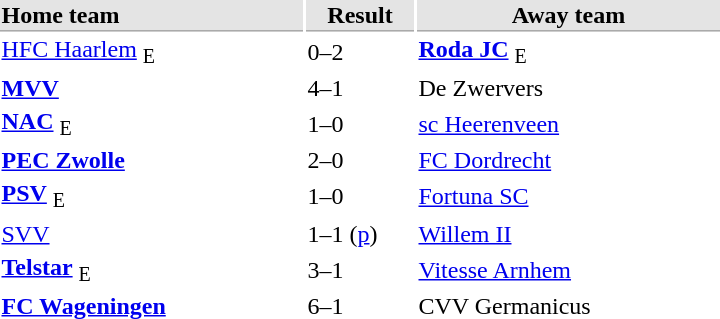<table style="float:right;">
<tr bgcolor="#E4E4E4">
<th style="border-bottom:1px solid #AAAAAA" width="200" align="left">Home team</th>
<th style="border-bottom:1px solid #AAAAAA" width="70" align="center">Result</th>
<th style="border-bottom:1px solid #AAAAAA" width="200">Away team</th>
</tr>
<tr>
<td><a href='#'>HFC Haarlem</a> <sub>E</sub></td>
<td>0–2</td>
<td><strong><a href='#'>Roda JC</a></strong> <sub>E</sub></td>
</tr>
<tr>
<td><strong><a href='#'>MVV</a></strong></td>
<td>4–1</td>
<td>De Zwervers</td>
</tr>
<tr>
<td><strong><a href='#'>NAC</a></strong> <sub>E</sub></td>
<td>1–0</td>
<td><a href='#'>sc Heerenveen</a></td>
</tr>
<tr>
<td><strong><a href='#'>PEC Zwolle</a></strong></td>
<td>2–0</td>
<td><a href='#'>FC Dordrecht</a></td>
</tr>
<tr>
<td><strong><a href='#'>PSV</a></strong> <sub>E</sub></td>
<td>1–0</td>
<td><a href='#'>Fortuna SC</a></td>
</tr>
<tr>
<td><a href='#'>SVV</a></td>
<td>1–1 (<a href='#'>p</a>)</td>
<td><a href='#'>Willem II</a></td>
</tr>
<tr>
<td><strong><a href='#'>Telstar</a></strong> <sub>E</sub></td>
<td>3–1</td>
<td><a href='#'>Vitesse Arnhem</a></td>
</tr>
<tr>
<td><strong><a href='#'>FC Wageningen</a></strong></td>
<td>6–1</td>
<td>CVV Germanicus</td>
</tr>
</table>
